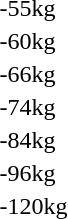<table>
<tr>
<td>-55kg</td>
<td></td>
<td></td>
<td></td>
</tr>
<tr>
<td rowspan=2>-60kg</td>
<td rowspan=2></td>
<td rowspan=2></td>
<td></td>
</tr>
<tr>
<td></td>
</tr>
<tr>
<td rowspan=2>-66kg</td>
<td rowspan=2></td>
<td rowspan=2></td>
<td></td>
</tr>
<tr>
<td></td>
</tr>
<tr>
<td rowspan=2>-74kg</td>
<td rowspan=2></td>
<td rowspan=2></td>
<td></td>
</tr>
<tr>
<td></td>
</tr>
<tr>
<td rowspan=2>-84kg</td>
<td rowspan=2></td>
<td rowspan=2></td>
<td></td>
</tr>
<tr>
<td></td>
</tr>
<tr>
<td rowspan=2>-96kg</td>
<td rowspan=2></td>
<td rowspan=2></td>
<td></td>
</tr>
<tr>
<td></td>
</tr>
<tr>
<td rowspan=2>-120kg</td>
<td rowspan=2></td>
<td rowspan=2></td>
<td></td>
</tr>
<tr>
<td></td>
</tr>
</table>
